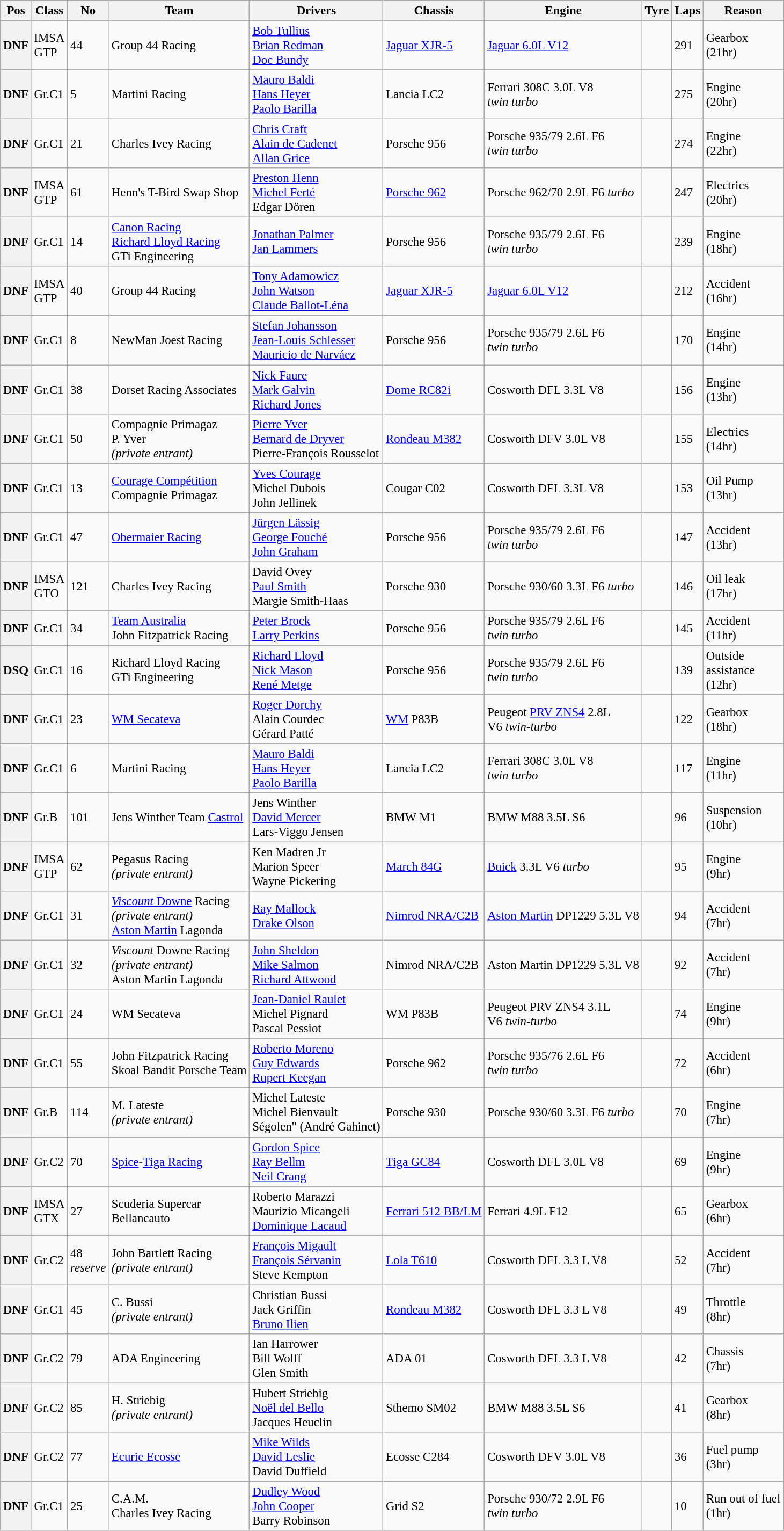<table class="wikitable" style="font-size: 95%;">
<tr>
<th>Pos</th>
<th>Class</th>
<th>No</th>
<th>Team</th>
<th>Drivers</th>
<th>Chassis</th>
<th>Engine</th>
<th>Tyre</th>
<th>Laps</th>
<th>Reason</th>
</tr>
<tr>
<th>DNF</th>
<td>IMSA<br>GTP</td>
<td>44</td>
<td> Group 44 Racing</td>
<td> <a href='#'>Bob Tullius</a><br> <a href='#'>Brian Redman</a><br> <a href='#'>Doc Bundy</a></td>
<td><a href='#'>Jaguar XJR-5</a></td>
<td><a href='#'>Jaguar 6.0L V12</a></td>
<td></td>
<td>291</td>
<td>Gearbox<br>(21hr)</td>
</tr>
<tr>
<th>DNF</th>
<td>Gr.C1</td>
<td>5</td>
<td> Martini Racing</td>
<td> <a href='#'>Mauro Baldi</a><br> <a href='#'>Hans Heyer</a><br> <a href='#'>Paolo Barilla</a></td>
<td>Lancia LC2</td>
<td>Ferrari 308C 3.0L V8<br><em>twin turbo</em></td>
<td></td>
<td>275</td>
<td>Engine<br>(20hr)</td>
</tr>
<tr>
<th>DNF</th>
<td>Gr.C1</td>
<td>21</td>
<td> Charles Ivey Racing</td>
<td> <a href='#'>Chris Craft</a><br> <a href='#'>Alain de Cadenet</a><br> <a href='#'>Allan Grice</a></td>
<td>Porsche 956</td>
<td>Porsche 935/79 2.6L F6<br><em>twin turbo</em></td>
<td></td>
<td>274</td>
<td>Engine<br>(22hr)</td>
</tr>
<tr>
<th>DNF</th>
<td>IMSA<br>GTP</td>
<td>61</td>
<td> Henn's T-Bird Swap Shop</td>
<td> <a href='#'>Preston Henn</a><br> <a href='#'>Michel Ferté</a><br> Edgar Dören</td>
<td><a href='#'>Porsche 962</a></td>
<td>Porsche 962/70 2.9L F6 <em>turbo</em></td>
<td></td>
<td>247</td>
<td>Electrics<br>(20hr)</td>
</tr>
<tr>
<th>DNF</th>
<td>Gr.C1</td>
<td>14</td>
<td> <a href='#'>Canon Racing</a><br> <a href='#'>Richard Lloyd Racing</a><br> GTi Engineering</td>
<td> <a href='#'>Jonathan Palmer</a><br> <a href='#'>Jan Lammers</a></td>
<td>Porsche 956</td>
<td>Porsche 935/79 2.6L F6<br><em>twin turbo</em></td>
<td></td>
<td>239</td>
<td>Engine<br>(18hr)</td>
</tr>
<tr>
<th>DNF</th>
<td>IMSA<br>GTP</td>
<td>40</td>
<td> Group 44 Racing</td>
<td> <a href='#'>Tony Adamowicz</a><br> <a href='#'>John Watson</a><br> <a href='#'>Claude Ballot-Léna</a></td>
<td><a href='#'>Jaguar XJR-5</a></td>
<td><a href='#'>Jaguar 6.0L V12</a></td>
<td></td>
<td>212</td>
<td>Accident<br>(16hr)</td>
</tr>
<tr>
<th>DNF</th>
<td>Gr.C1</td>
<td>8</td>
<td> NewMan Joest Racing</td>
<td> <a href='#'>Stefan Johansson</a><br> <a href='#'>Jean-Louis Schlesser</a><br> <a href='#'>Mauricio de Narváez</a></td>
<td>Porsche 956</td>
<td>Porsche 935/79 2.6L F6<br><em>twin turbo</em></td>
<td></td>
<td>170</td>
<td>Engine<br>(14hr)</td>
</tr>
<tr>
<th>DNF</th>
<td>Gr.C1</td>
<td>38</td>
<td> Dorset Racing Associates</td>
<td> <a href='#'>Nick Faure</a><br> <a href='#'>Mark Galvin</a><br> <a href='#'>Richard Jones</a></td>
<td><a href='#'>Dome RC82i</a></td>
<td>Cosworth DFL 3.3L V8</td>
<td></td>
<td>156</td>
<td>Engine<br>(13hr)</td>
</tr>
<tr>
<th>DNF</th>
<td>Gr.C1</td>
<td>50</td>
<td> Compagnie Primagaz<br> P. Yver <br><em>(private entrant)</em></td>
<td> <a href='#'>Pierre Yver</a><br> <a href='#'>Bernard de Dryver</a><br> Pierre-François Rousselot</td>
<td><a href='#'>Rondeau M382</a></td>
<td>Cosworth DFV 3.0L V8</td>
<td></td>
<td>155</td>
<td>Electrics<br>(14hr)</td>
</tr>
<tr>
<th>DNF</th>
<td>Gr.C1</td>
<td>13</td>
<td> <a href='#'>Courage Compétition</a><br> Compagnie Primagaz</td>
<td> <a href='#'>Yves Courage</a><br> Michel Dubois<br> John Jellinek</td>
<td>Cougar C02</td>
<td>Cosworth DFL 3.3L V8</td>
<td></td>
<td>153</td>
<td>Oil Pump<br>(13hr)</td>
</tr>
<tr>
<th>DNF</th>
<td>Gr.C1</td>
<td>47</td>
<td> <a href='#'>Obermaier Racing</a></td>
<td> <a href='#'>Jürgen Lässig</a><br> <a href='#'>George Fouché</a><br> <a href='#'>John Graham</a></td>
<td>Porsche 956</td>
<td>Porsche 935/79 2.6L F6<br><em>twin turbo</em></td>
<td></td>
<td>147</td>
<td>Accident<br>(13hr)</td>
</tr>
<tr>
<th>DNF</th>
<td>IMSA<br>GTO</td>
<td>121</td>
<td> Charles Ivey Racing</td>
<td> David Ovey<br> <a href='#'>Paul Smith</a><br> Margie Smith-Haas</td>
<td>Porsche 930</td>
<td>Porsche 930/60 3.3L F6 <em>turbo</em></td>
<td></td>
<td>146</td>
<td>Oil leak<br>(17hr)</td>
</tr>
<tr>
<th>DNF</th>
<td>Gr.C1</td>
<td>34</td>
<td> <a href='#'>Team Australia</a><br> John Fitzpatrick Racing</td>
<td> <a href='#'>Peter Brock</a><br> <a href='#'>Larry Perkins</a></td>
<td>Porsche 956</td>
<td>Porsche 935/79 2.6L F6<br><em>twin turbo</em></td>
<td></td>
<td>145</td>
<td>Accident<br>(11hr)</td>
</tr>
<tr>
<th>DSQ</th>
<td>Gr.C1</td>
<td>16</td>
<td> Richard Lloyd Racing<br> GTi Engineering</td>
<td> <a href='#'>Richard Lloyd</a><br> <a href='#'>Nick Mason</a><br> <a href='#'>René Metge</a></td>
<td>Porsche 956</td>
<td>Porsche 935/79 2.6L F6<br><em>twin turbo</em></td>
<td></td>
<td>139</td>
<td>Outside<br>assistance<br>(12hr)</td>
</tr>
<tr>
<th>DNF</th>
<td>Gr.C1</td>
<td>23</td>
<td> <a href='#'>WM Secateva</a></td>
<td> <a href='#'>Roger Dorchy</a><br> Alain Courdec<br> Gérard Patté</td>
<td><a href='#'>WM</a> P83B</td>
<td>Peugeot <a href='#'>PRV ZNS4</a> 2.8L<br> V6 <em>twin-turbo</em></td>
<td></td>
<td>122</td>
<td>Gearbox<br>(18hr)</td>
</tr>
<tr>
<th>DNF</th>
<td>Gr.C1</td>
<td>6</td>
<td> Martini Racing</td>
<td> <a href='#'>Mauro Baldi</a><br> <a href='#'>Hans Heyer</a><br> <a href='#'>Paolo Barilla</a></td>
<td>Lancia LC2</td>
<td>Ferrari 308C 3.0L V8<br><em>twin turbo</em></td>
<td></td>
<td>117</td>
<td>Engine<br>(11hr)</td>
</tr>
<tr>
<th>DNF</th>
<td>Gr.B</td>
<td>101</td>
<td> Jens Winther Team <a href='#'>Castrol</a></td>
<td> Jens Winther<br> <a href='#'>David Mercer</a><br> Lars-Viggo Jensen</td>
<td>BMW M1</td>
<td>BMW M88 3.5L S6</td>
<td></td>
<td>96</td>
<td>Suspension<br>(10hr)</td>
</tr>
<tr>
<th>DNF</th>
<td>IMSA<br>GTP</td>
<td>62</td>
<td> Pegasus Racing<br><em>(private entrant)</em></td>
<td> Ken Madren Jr<br> Marion Speer<br> Wayne Pickering</td>
<td><a href='#'>March 84G</a></td>
<td><a href='#'>Buick</a> 3.3L V6 <em>turbo</em></td>
<td></td>
<td>95</td>
<td>Engine<br>(9hr)</td>
</tr>
<tr>
<th>DNF</th>
<td>Gr.C1</td>
<td>31</td>
<td> <a href='#'><em>Viscount</em> Downe</a> Racing<br><em>(private entrant)</em><br> <a href='#'>Aston Martin</a> Lagonda</td>
<td> <a href='#'>Ray Mallock</a><br> <a href='#'>Drake Olson</a></td>
<td><a href='#'>Nimrod NRA/C2B</a></td>
<td><a href='#'>Aston Martin</a> DP1229 5.3L V8</td>
<td></td>
<td>94</td>
<td>Accident<br>(7hr)</td>
</tr>
<tr>
<th>DNF</th>
<td>Gr.C1</td>
<td>32</td>
<td> <em>Viscount</em> Downe Racing<br><em>(private entrant)</em><br> Aston Martin Lagonda</td>
<td> <a href='#'>John Sheldon</a><br> <a href='#'>Mike Salmon</a><br>  <a href='#'>Richard Attwood</a></td>
<td>Nimrod NRA/C2B</td>
<td>Aston Martin DP1229 5.3L V8</td>
<td></td>
<td>92</td>
<td>Accident<br>(7hr)</td>
</tr>
<tr>
<th>DNF</th>
<td>Gr.C1</td>
<td>24</td>
<td> WM Secateva</td>
<td> <a href='#'>Jean-Daniel Raulet</a><br> Michel Pignard<br> Pascal Pessiot</td>
<td>WM P83B</td>
<td>Peugeot PRV ZNS4 3.1L<br> V6 <em>twin-turbo</em></td>
<td></td>
<td>74</td>
<td>Engine<br>(9hr)</td>
</tr>
<tr>
<th>DNF</th>
<td>Gr.C1</td>
<td>55</td>
<td> John Fitzpatrick Racing<br> Skoal Bandit Porsche Team</td>
<td> <a href='#'>Roberto Moreno</a><br> <a href='#'>Guy Edwards</a><br>  <a href='#'>Rupert Keegan</a></td>
<td>Porsche 962</td>
<td>Porsche 935/76 2.6L F6<br><em>twin turbo</em></td>
<td></td>
<td>72</td>
<td>Accident<br>(6hr)</td>
</tr>
<tr>
<th>DNF</th>
<td>Gr.B</td>
<td>114</td>
<td> M. Lateste <br><em>(private entrant)</em></td>
<td> Michel Lateste <br> Michel Bienvault<br> Ségolen" (André Gahinet)</td>
<td>Porsche 930</td>
<td>Porsche 930/60 3.3L F6 <em>turbo</em></td>
<td></td>
<td>70</td>
<td>Engine<br>(7hr)</td>
</tr>
<tr>
<th>DNF</th>
<td>Gr.C2</td>
<td>70</td>
<td> <a href='#'>Spice</a>-<a href='#'>Tiga Racing</a></td>
<td> <a href='#'>Gordon Spice</a><br> <a href='#'>Ray Bellm</a><br> <a href='#'>Neil Crang</a></td>
<td><a href='#'>Tiga GC84</a></td>
<td>Cosworth DFL 3.0L V8</td>
<td></td>
<td>69</td>
<td>Engine<br>(9hr)</td>
</tr>
<tr>
<th>DNF</th>
<td>IMSA<br>GTX</td>
<td>27</td>
<td> Scuderia Supercar<br>Bellancauto</td>
<td> Roberto Marazzi<br> Maurizio Micangeli<br> <a href='#'>Dominique Lacaud</a></td>
<td><a href='#'>Ferrari 512 BB/LM</a></td>
<td>Ferrari 4.9L F12</td>
<td></td>
<td>65</td>
<td>Gearbox<br>(6hr)</td>
</tr>
<tr>
<th>DNF</th>
<td>Gr.C2</td>
<td>48<br><em>reserve</em></td>
<td> John Bartlett Racing<br><em>(private entrant)</em></td>
<td> <a href='#'>François Migault</a> <br> <a href='#'>François Sérvanin</a><br> Steve Kempton</td>
<td><a href='#'>Lola T610</a></td>
<td>Cosworth DFL 3.3 L V8</td>
<td></td>
<td>52</td>
<td>Accident<br>(7hr)</td>
</tr>
<tr>
<th>DNF</th>
<td>Gr.C1</td>
<td>45</td>
<td> C. Bussi <br><em>(private entrant)</em></td>
<td> Christian Bussi<br> Jack Griffin<br> <a href='#'>Bruno Ilien</a></td>
<td><a href='#'>Rondeau M382</a></td>
<td>Cosworth DFL 3.3 L V8</td>
<td></td>
<td>49</td>
<td>Throttle<br>(8hr)</td>
</tr>
<tr>
<th>DNF</th>
<td>Gr.C2</td>
<td>79</td>
<td> ADA Engineering</td>
<td> Ian Harrower<br> Bill Wolff<br> Glen Smith</td>
<td>ADA 01</td>
<td>Cosworth DFL 3.3 L V8</td>
<td></td>
<td>42</td>
<td>Chassis<br>(7hr)</td>
</tr>
<tr>
<th>DNF</th>
<td>Gr.C2</td>
<td>85</td>
<td> H. Striebig<br><em>(private entrant)</em></td>
<td> Hubert Striebig<br> <a href='#'>Noël del Bello</a><br> Jacques Heuclin</td>
<td>Sthemo SM02</td>
<td>BMW M88 3.5L S6</td>
<td></td>
<td>41</td>
<td>Gearbox<br>(8hr)</td>
</tr>
<tr>
<th>DNF</th>
<td>Gr.C2</td>
<td>77</td>
<td> <a href='#'>Ecurie Ecosse</a></td>
<td> <a href='#'>Mike Wilds</a><br> <a href='#'>David Leslie</a><br> David Duffield</td>
<td>Ecosse C284</td>
<td>Cosworth DFV 3.0L V8</td>
<td></td>
<td>36</td>
<td>Fuel pump<br>(3hr)</td>
</tr>
<tr>
<th>DNF</th>
<td>Gr.C1</td>
<td>25</td>
<td> C.A.M.<br> Charles Ivey Racing</td>
<td> <a href='#'>Dudley Wood</a><br>  <a href='#'>John Cooper</a><br> Barry Robinson</td>
<td>Grid S2</td>
<td>Porsche 930/72 2.9L F6<br><em>twin turbo</em></td>
<td></td>
<td>10</td>
<td>Run out of fuel<br>(1hr)</td>
</tr>
</table>
